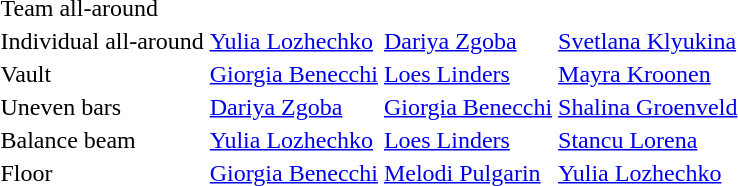<table>
<tr>
<td>Team all-around</td>
<td></td>
<td></td>
<td></td>
</tr>
<tr>
<td>Individual all-around</td>
<td><a href='#'>Yulia Lozhechko</a> <br> </td>
<td><a href='#'>Dariya Zgoba</a> <br> </td>
<td><a href='#'>Svetlana Klyukina</a> <br> </td>
</tr>
<tr>
<td>Vault</td>
<td><a href='#'>Giorgia Benecchi</a> <br> </td>
<td><a href='#'>Loes Linders</a> <br> </td>
<td><a href='#'>Mayra Kroonen</a> <br> </td>
</tr>
<tr>
<td>Uneven bars</td>
<td><a href='#'>Dariya Zgoba</a> <br> </td>
<td><a href='#'>Giorgia Benecchi</a> <br> </td>
<td><a href='#'>Shalina Groenveld</a> <br> </td>
</tr>
<tr>
<td>Balance beam</td>
<td><a href='#'>Yulia Lozhechko</a> <br> </td>
<td><a href='#'>Loes Linders</a> <br> </td>
<td><a href='#'>Stancu Lorena</a> <br> </td>
</tr>
<tr>
<td>Floor</td>
<td><a href='#'>Giorgia Benecchi</a> <br> </td>
<td><a href='#'>Melodi Pulgarin</a> <br> </td>
<td><a href='#'>Yulia Lozhechko</a> <br> </td>
</tr>
</table>
